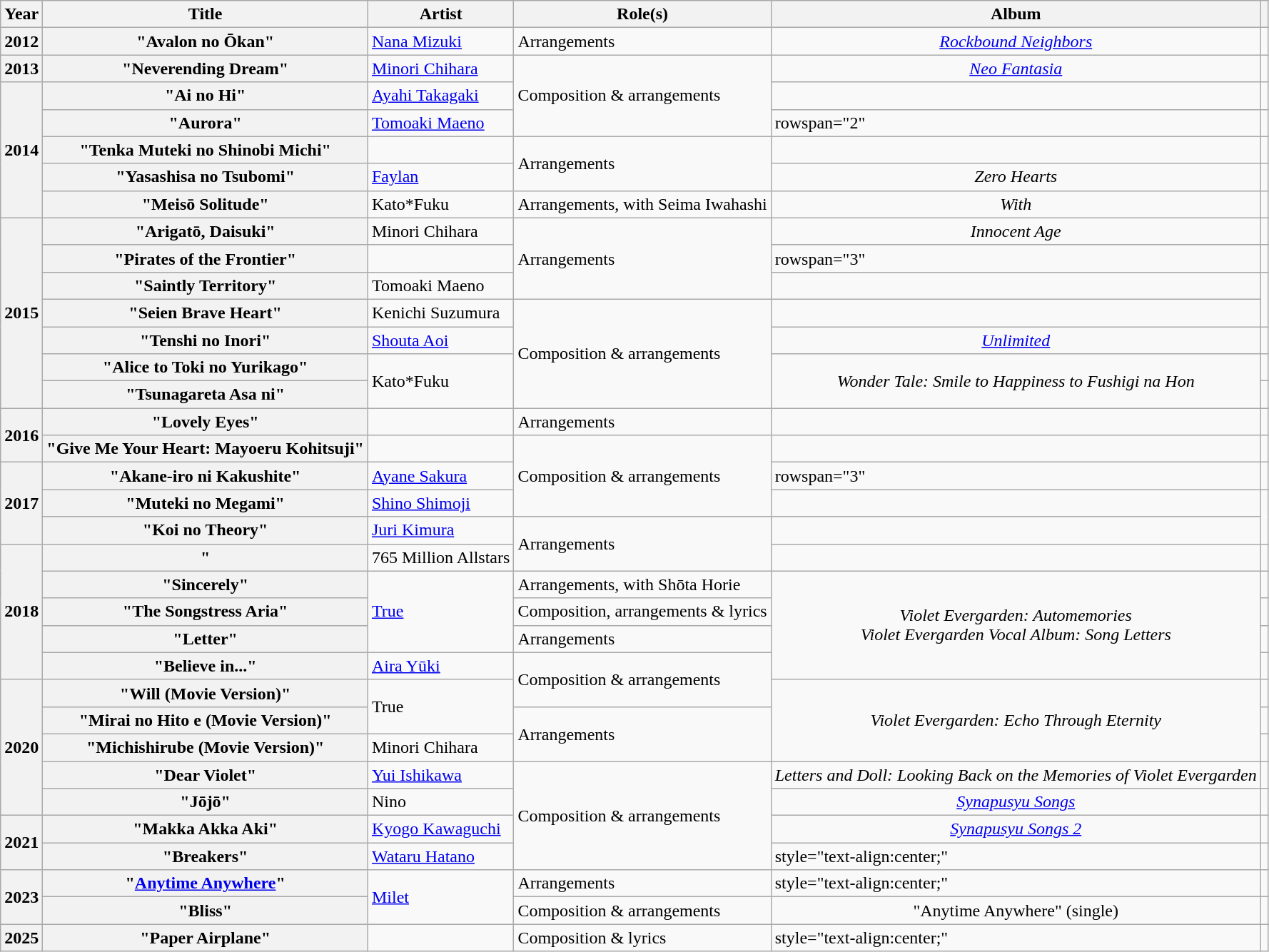<table class="wikitable plainrowheaders sortable">
<tr>
<th>Year</th>
<th scope="col">Title</th>
<th scope="col">Artist</th>
<th scope="col">Role(s)</th>
<th scope="col">Album</th>
<th scope="col" class="unsortable"></th>
</tr>
<tr>
<th>2012</th>
<th scope="row">"Avalon no Ōkan"</th>
<td><a href='#'>Nana Mizuki</a></td>
<td>Arrangements</td>
<td style="text-align:center;"><em><a href='#'>Rockbound Neighbors</a></em></td>
<td style="text-align:center;"></td>
</tr>
<tr>
<th>2013</th>
<th scope="row">"Neverending Dream"</th>
<td><a href='#'>Minori Chihara</a></td>
<td rowspan="3">Composition & arrangements</td>
<td style="text-align:center;"><em><a href='#'>Neo Fantasia</a></em></td>
<td style="text-align:center;"></td>
</tr>
<tr>
<th rowspan="5">2014</th>
<th scope="row">"Ai no Hi"</th>
<td><a href='#'>Ayahi Takagaki</a></td>
<td></td>
<td style="text-align:center;"></td>
</tr>
<tr>
<th scope="row">"Aurora"</th>
<td><a href='#'>Tomoaki Maeno</a></td>
<td>rowspan="2"  </td>
<td style="text-align:center;"></td>
</tr>
<tr>
<th scope="row">"Tenka Muteki no Shinobi Michi"</th>
<td></td>
<td rowspan="2">Arrangements</td>
<td style="text-align:center;"></td>
</tr>
<tr>
<th scope="row">"Yasashisa no Tsubomi"</th>
<td><a href='#'>Faylan</a></td>
<td style="text-align:center;"><em>Zero Hearts</em></td>
<td style="text-align:center;"></td>
</tr>
<tr>
<th scope="row">"Meisō Solitude"</th>
<td>Kato*Fuku</td>
<td>Arrangements, with Seima Iwahashi</td>
<td style="text-align:center;"><em>With</em></td>
<td style="text-align:center;"></td>
</tr>
<tr>
<th rowspan="7">2015</th>
<th scope="row">"Arigatō, Daisuki"</th>
<td>Minori Chihara</td>
<td rowspan="3">Arrangements</td>
<td style="text-align:center;"><em>Innocent Age</em></td>
<td style="text-align:center;"></td>
</tr>
<tr>
<th scope="row">"Pirates of the Frontier"</th>
<td></td>
<td>rowspan="3" </td>
<td style="text-align:center;"></td>
</tr>
<tr>
<th scope="row">"Saintly Territory"</th>
<td>Tomoaki Maeno</td>
<td style="text-align:center;"></td>
</tr>
<tr>
<th scope="row">"Seien Brave Heart"</th>
<td>Kenichi Suzumura</td>
<td rowspan="4">Composition & arrangements</td>
<td style="text-align:center;"></td>
</tr>
<tr>
<th scope="row">"Tenshi no Inori"</th>
<td><a href='#'>Shouta Aoi</a></td>
<td style="text-align:center;"><em><a href='#'>Unlimited</a></em></td>
<td style="text-align:center;"></td>
</tr>
<tr>
<th scope="row">"Alice to Toki no Yurikago"</th>
<td rowspan="2">Kato*Fuku</td>
<td rowspan="2" style="text-align:center;"><em>Wonder Tale: Smile to Happiness to Fushigi na Hon</em></td>
<td style="text-align:center;"></td>
</tr>
<tr>
<th scope="row">"Tsunagareta Asa ni"</th>
<td style="text-align:center;"></td>
</tr>
<tr>
<th rowspan="2">2016</th>
<th scope="row">"Lovely Eyes"</th>
<td></td>
<td>Arrangements</td>
<td></td>
<td style="text-align:center;"></td>
</tr>
<tr>
<th scope="row">"Give Me Your Heart: Mayoeru Kohitsuji"</th>
<td></td>
<td rowspan="3">Composition & arrangements</td>
<td></td>
<td style="text-align:center;"></td>
</tr>
<tr>
<th rowspan="3">2017</th>
<th scope="row">"Akane-iro ni Kakushite"</th>
<td><a href='#'>Ayane Sakura</a></td>
<td>rowspan="3" </td>
<td style="text-align:center;"></td>
</tr>
<tr>
<th scope="row">"Muteki no Megami"</th>
<td><a href='#'>Shino Shimoji</a></td>
<td style="text-align:center;"></td>
</tr>
<tr>
<th scope="row">"Koi no Theory"</th>
<td><a href='#'>Juri Kimura</a></td>
<td rowspan="2">Arrangements</td>
<td style="text-align:center;"></td>
</tr>
<tr>
<th rowspan="5">2018</th>
<th scope="row">"</th>
<td>765 Million Allstars</td>
<td></td>
<td style="text-align:center;"></td>
</tr>
<tr>
<th scope="row">"Sincerely"</th>
<td rowspan="3"><a href='#'>True</a></td>
<td>Arrangements, with Shōta Horie</td>
<td rowspan="4" style="text-align:center;"><em>Violet Evergarden: Automemories</em><br><em>Violet Evergarden Vocal Album: Song Letters</em></td>
<td style="text-align:center;"></td>
</tr>
<tr>
<th scope="row">"The Songstress Aria"</th>
<td>Composition, arrangements & lyrics</td>
<td style="text-align:center;"></td>
</tr>
<tr>
<th scope="row">"Letter"</th>
<td>Arrangements</td>
<td style="text-align:center;"></td>
</tr>
<tr>
<th scope="row">"Believe in..."</th>
<td><a href='#'>Aira Yūki</a></td>
<td rowspan="2">Composition & arrangements</td>
<td style="text-align:center;"></td>
</tr>
<tr>
<th rowspan="5">2020</th>
<th scope="row">"Will (Movie Version)"</th>
<td rowspan="2">True</td>
<td rowspan="3" style="text-align:center;"><em>Violet Evergarden: Echo Through Eternity</em></td>
<td style="text-align:center;"></td>
</tr>
<tr>
<th scope="row">"Mirai no Hito e (Movie Version)"</th>
<td rowspan="2">Arrangements</td>
<td style="text-align:center;"></td>
</tr>
<tr>
<th scope="row">"Michishirube (Movie Version)"</th>
<td>Minori Chihara</td>
<td style="text-align:center;"></td>
</tr>
<tr>
<th scope="row">"Dear Violet"</th>
<td><a href='#'>Yui Ishikawa</a></td>
<td rowspan="4">Composition & arrangements</td>
<td style="text-align:center;"><em>Letters and Doll: Looking Back on the Memories of Violet Evergarden</em></td>
<td style="text-align:center;"></td>
</tr>
<tr>
<th scope="row">"Jōjō"</th>
<td>Nino</td>
<td style="text-align:center;"><em><a href='#'>Synapusyu Songs</a></em></td>
<td style="text-align:center;"></td>
</tr>
<tr>
<th rowspan="2">2021</th>
<th scope="row">"Makka Akka Aki"</th>
<td><a href='#'>Kyogo Kawaguchi</a></td>
<td style="text-align:center;"><em><a href='#'>Synapusyu Songs 2</a></em></td>
<td style="text-align:center;"></td>
</tr>
<tr>
<th scope="row">"Breakers"</th>
<td><a href='#'>Wataru Hatano</a></td>
<td>style="text-align:center;" </td>
<td style="text-align:center;"></td>
</tr>
<tr>
<th rowspan="2">2023</th>
<th scope="row">"<a href='#'>Anytime Anywhere</a>"</th>
<td rowspan="2"><a href='#'>Milet</a></td>
<td>Arrangements</td>
<td>style="text-align:center;" </td>
<td style="text-align:center;"></td>
</tr>
<tr>
<th scope="row">"Bliss"</th>
<td>Composition & arrangements</td>
<td style="text-align:center;">"Anytime Anywhere" (single)</td>
<td style="text-align:center;"></td>
</tr>
<tr>
<th>2025</th>
<th scope="row">"Paper Airplane"</th>
<td></td>
<td>Composition & lyrics</td>
<td>style="text-align:center;" </td>
<td style="text-align:center;"></td>
</tr>
</table>
